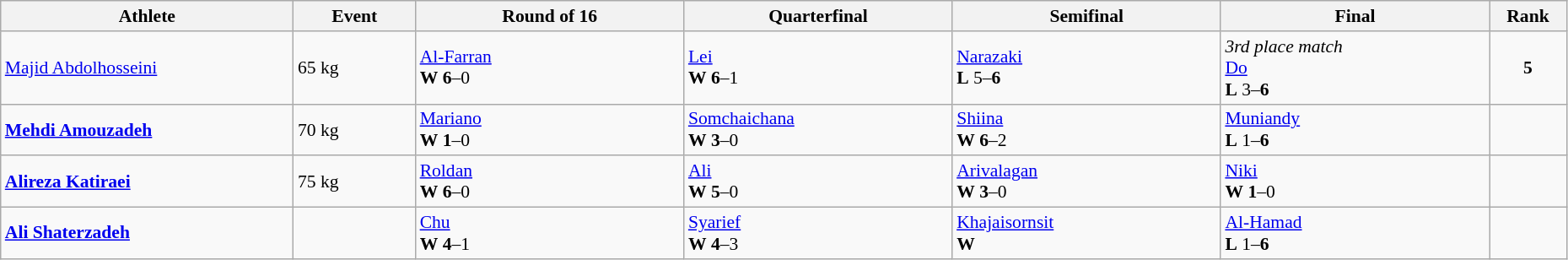<table class="wikitable" width="98%" style="text-align:left; font-size:90%">
<tr>
<th width="12%">Athlete</th>
<th width="5%">Event</th>
<th width="11%">Round of 16</th>
<th width="11%">Quarterfinal</th>
<th width="11%">Semifinal</th>
<th width="11%">Final</th>
<th width="3%">Rank</th>
</tr>
<tr>
<td><a href='#'>Majid Abdolhosseini</a></td>
<td>65 kg</td>
<td> <a href='#'>Al-Farran</a><br><strong>W</strong> <strong>6</strong>–0</td>
<td> <a href='#'>Lei</a><br><strong>W</strong> <strong>6</strong>–1</td>
<td> <a href='#'>Narazaki</a><br><strong>L</strong> 5–<strong>6</strong></td>
<td><em>3rd place match</em><br> <a href='#'>Do</a><br><strong>L</strong> 3–<strong>6</strong></td>
<td align=center><strong>5</strong></td>
</tr>
<tr>
<td><strong><a href='#'>Mehdi Amouzadeh</a></strong></td>
<td>70 kg</td>
<td> <a href='#'>Mariano</a><br><strong>W</strong> <strong>1</strong>–0</td>
<td> <a href='#'>Somchaichana</a><br><strong>W</strong> <strong>3</strong>–0</td>
<td> <a href='#'>Shiina</a><br><strong>W</strong> <strong>6</strong>–2</td>
<td> <a href='#'>Muniandy</a><br><strong>L</strong> 1–<strong>6</strong></td>
<td align=center></td>
</tr>
<tr>
<td><strong><a href='#'>Alireza Katiraei</a></strong></td>
<td>75 kg</td>
<td> <a href='#'>Roldan</a><br><strong>W</strong> <strong>6</strong>–0</td>
<td> <a href='#'>Ali</a><br><strong>W</strong> <strong>5</strong>–0</td>
<td> <a href='#'>Arivalagan</a><br><strong>W</strong> <strong>3</strong>–0</td>
<td> <a href='#'>Niki</a><br><strong>W</strong> <strong>1</strong>–0</td>
<td align=center></td>
</tr>
<tr>
<td><strong><a href='#'>Ali Shaterzadeh</a></strong></td>
<td></td>
<td> <a href='#'>Chu</a><br><strong>W</strong> <strong>4</strong>–1</td>
<td> <a href='#'>Syarief</a><br><strong>W</strong> <strong>4</strong>–3</td>
<td> <a href='#'>Khajaisornsit</a><br><strong>W</strong></td>
<td> <a href='#'>Al-Hamad</a><br><strong>L</strong> 1–<strong>6</strong></td>
<td align=center></td>
</tr>
</table>
